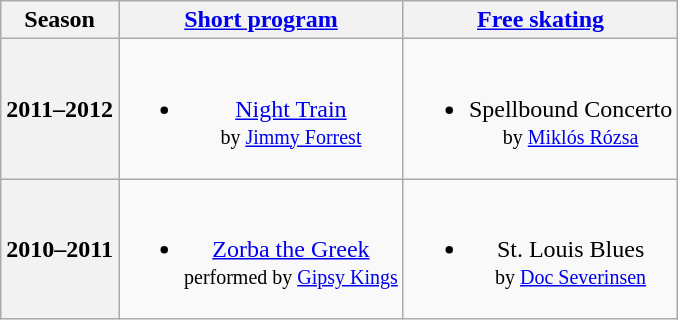<table class=wikitable style=text-align:center>
<tr>
<th>Season</th>
<th><a href='#'>Short program</a></th>
<th><a href='#'>Free skating</a></th>
</tr>
<tr>
<th>2011–2012</th>
<td><br><ul><li><a href='#'>Night Train</a> <br><small> by <a href='#'>Jimmy Forrest</a> </small></li></ul></td>
<td><br><ul><li>Spellbound Concerto <br><small> by <a href='#'>Miklós Rózsa</a> </small></li></ul></td>
</tr>
<tr>
<th>2010–2011</th>
<td><br><ul><li><a href='#'>Zorba the Greek</a> <br><small> performed by <a href='#'>Gipsy Kings</a> </small></li></ul></td>
<td><br><ul><li>St. Louis Blues <br><small> by <a href='#'>Doc Severinsen</a> </small></li></ul></td>
</tr>
</table>
